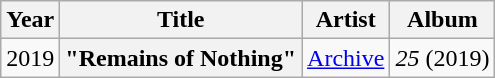<table class="wikitable plainrowheaders" style="text-align:center;">
<tr>
<th scope="col">Year</th>
<th scope="col">Title</th>
<th scope="col">Artist</th>
<th scope="col">Album</th>
</tr>
<tr>
<td>2019</td>
<th scope="row">"Remains of Nothing"</th>
<td><a href='#'>Archive</a></td>
<td><em>25</em> (2019)</td>
</tr>
</table>
